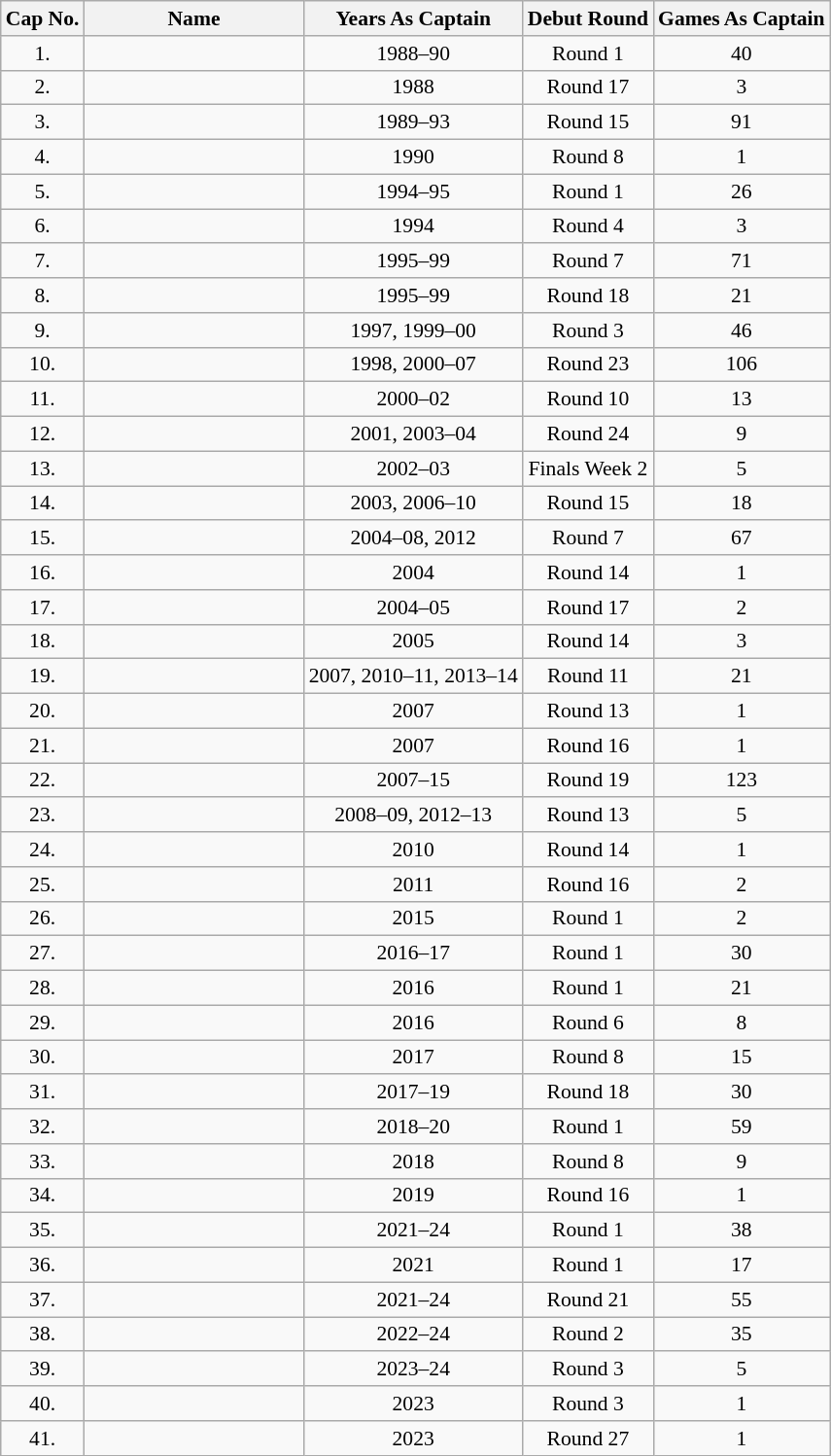<table class="wikitable sortable" style="text-align: center; font-size:90%">
<tr>
<th>Cap No.</th>
<th style="width:10em">Name</th>
<th>Years As Captain</th>
<th>Debut Round</th>
<th>Games As Captain</th>
</tr>
<tr>
<td>1.</td>
<td></td>
<td>1988–90</td>
<td>Round 1</td>
<td>40</td>
</tr>
<tr>
<td>2.</td>
<td></td>
<td>1988</td>
<td>Round 17</td>
<td>3</td>
</tr>
<tr>
<td>3.</td>
<td></td>
<td>1989–93</td>
<td>Round 15</td>
<td>91</td>
</tr>
<tr>
<td>4.</td>
<td></td>
<td>1990</td>
<td>Round 8</td>
<td>1</td>
</tr>
<tr>
<td>5.</td>
<td></td>
<td>1994–95</td>
<td>Round 1</td>
<td>26</td>
</tr>
<tr>
<td>6.</td>
<td></td>
<td>1994</td>
<td>Round 4</td>
<td>3</td>
</tr>
<tr>
<td>7.</td>
<td></td>
<td>1995–99</td>
<td>Round 7</td>
<td>71</td>
</tr>
<tr>
<td>8.</td>
<td></td>
<td>1995–99</td>
<td>Round 18</td>
<td>21</td>
</tr>
<tr>
<td>9.</td>
<td></td>
<td>1997, 1999–00</td>
<td>Round 3</td>
<td>46</td>
</tr>
<tr>
<td>10.</td>
<td></td>
<td>1998, 2000–07</td>
<td>Round 23</td>
<td>106</td>
</tr>
<tr>
<td>11.</td>
<td></td>
<td>2000–02</td>
<td>Round 10</td>
<td>13</td>
</tr>
<tr>
<td>12.</td>
<td></td>
<td>2001, 2003–04</td>
<td>Round 24</td>
<td>9</td>
</tr>
<tr>
<td>13.</td>
<td></td>
<td>2002–03</td>
<td>Finals Week 2</td>
<td>5</td>
</tr>
<tr>
<td>14.</td>
<td></td>
<td>2003, 2006–10</td>
<td>Round 15</td>
<td>18</td>
</tr>
<tr>
<td>15.</td>
<td></td>
<td>2004–08, 2012</td>
<td>Round 7</td>
<td>67</td>
</tr>
<tr>
<td>16.</td>
<td></td>
<td>2004</td>
<td>Round 14</td>
<td>1</td>
</tr>
<tr>
<td>17.</td>
<td></td>
<td>2004–05</td>
<td>Round 17</td>
<td>2</td>
</tr>
<tr>
<td>18.</td>
<td></td>
<td>2005</td>
<td>Round 14</td>
<td>3</td>
</tr>
<tr>
<td>19.</td>
<td></td>
<td>2007, 2010–11, 2013–14</td>
<td>Round 11</td>
<td>21</td>
</tr>
<tr>
<td>20.</td>
<td></td>
<td>2007</td>
<td>Round 13</td>
<td>1</td>
</tr>
<tr>
<td>21.</td>
<td></td>
<td>2007</td>
<td>Round 16</td>
<td>1</td>
</tr>
<tr>
<td>22.</td>
<td></td>
<td>2007–15</td>
<td>Round 19</td>
<td>123</td>
</tr>
<tr>
<td>23.</td>
<td></td>
<td>2008–09, 2012–13</td>
<td>Round 13</td>
<td>5</td>
</tr>
<tr>
<td>24.</td>
<td></td>
<td>2010</td>
<td>Round 14</td>
<td>1</td>
</tr>
<tr>
<td>25.</td>
<td></td>
<td>2011</td>
<td>Round 16</td>
<td>2</td>
</tr>
<tr>
<td>26.</td>
<td></td>
<td>2015</td>
<td>Round 1</td>
<td>2</td>
</tr>
<tr>
<td>27.</td>
<td></td>
<td>2016–17</td>
<td>Round 1</td>
<td>30</td>
</tr>
<tr>
<td>28.</td>
<td></td>
<td>2016</td>
<td>Round 1</td>
<td>21</td>
</tr>
<tr>
<td>29.</td>
<td></td>
<td>2016</td>
<td>Round 6</td>
<td>8</td>
</tr>
<tr>
<td>30.</td>
<td></td>
<td>2017</td>
<td>Round 8</td>
<td>15</td>
</tr>
<tr>
<td>31.</td>
<td></td>
<td>2017–19</td>
<td>Round 18</td>
<td>30</td>
</tr>
<tr>
<td>32.</td>
<td></td>
<td>2018–20</td>
<td>Round 1</td>
<td>59</td>
</tr>
<tr>
<td>33.</td>
<td></td>
<td>2018</td>
<td>Round 8</td>
<td>9</td>
</tr>
<tr>
<td>34.</td>
<td></td>
<td>2019</td>
<td>Round 16</td>
<td>1</td>
</tr>
<tr>
<td>35.</td>
<td></td>
<td>2021–24</td>
<td>Round 1</td>
<td>38</td>
</tr>
<tr>
<td>36.</td>
<td></td>
<td>2021</td>
<td>Round 1</td>
<td>17</td>
</tr>
<tr>
<td>37.</td>
<td></td>
<td>2021–24</td>
<td>Round 21</td>
<td>55</td>
</tr>
<tr>
<td>38.</td>
<td></td>
<td>2022–24</td>
<td>Round 2</td>
<td>35</td>
</tr>
<tr>
<td>39.</td>
<td></td>
<td>2023–24</td>
<td>Round 3</td>
<td>5</td>
</tr>
<tr>
<td>40.</td>
<td></td>
<td>2023</td>
<td>Round 3</td>
<td>1</td>
</tr>
<tr>
<td>41.</td>
<td></td>
<td>2023</td>
<td>Round 27</td>
<td>1</td>
</tr>
</table>
